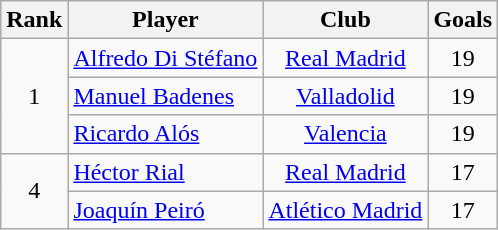<table class="wikitable" style="text-align:center">
<tr>
<th>Rank</th>
<th>Player</th>
<th>Club</th>
<th>Goals</th>
</tr>
<tr>
<td rowspan = "3">1</td>
<td align="left"> <a href='#'>Alfredo Di Stéfano</a></td>
<td><a href='#'>Real Madrid</a></td>
<td>19</td>
</tr>
<tr>
<td align="left"> <a href='#'>Manuel Badenes</a></td>
<td><a href='#'>Valladolid</a></td>
<td>19</td>
</tr>
<tr>
<td align="left"> <a href='#'>Ricardo Alós</a></td>
<td><a href='#'>Valencia</a></td>
<td>19</td>
</tr>
<tr>
<td rowspan = "2">4</td>
<td align="left"> <a href='#'>Héctor Rial</a></td>
<td><a href='#'>Real Madrid</a></td>
<td>17</td>
</tr>
<tr>
<td align="left"> <a href='#'>Joaquín Peiró</a></td>
<td><a href='#'>Atlético Madrid</a></td>
<td>17</td>
</tr>
</table>
